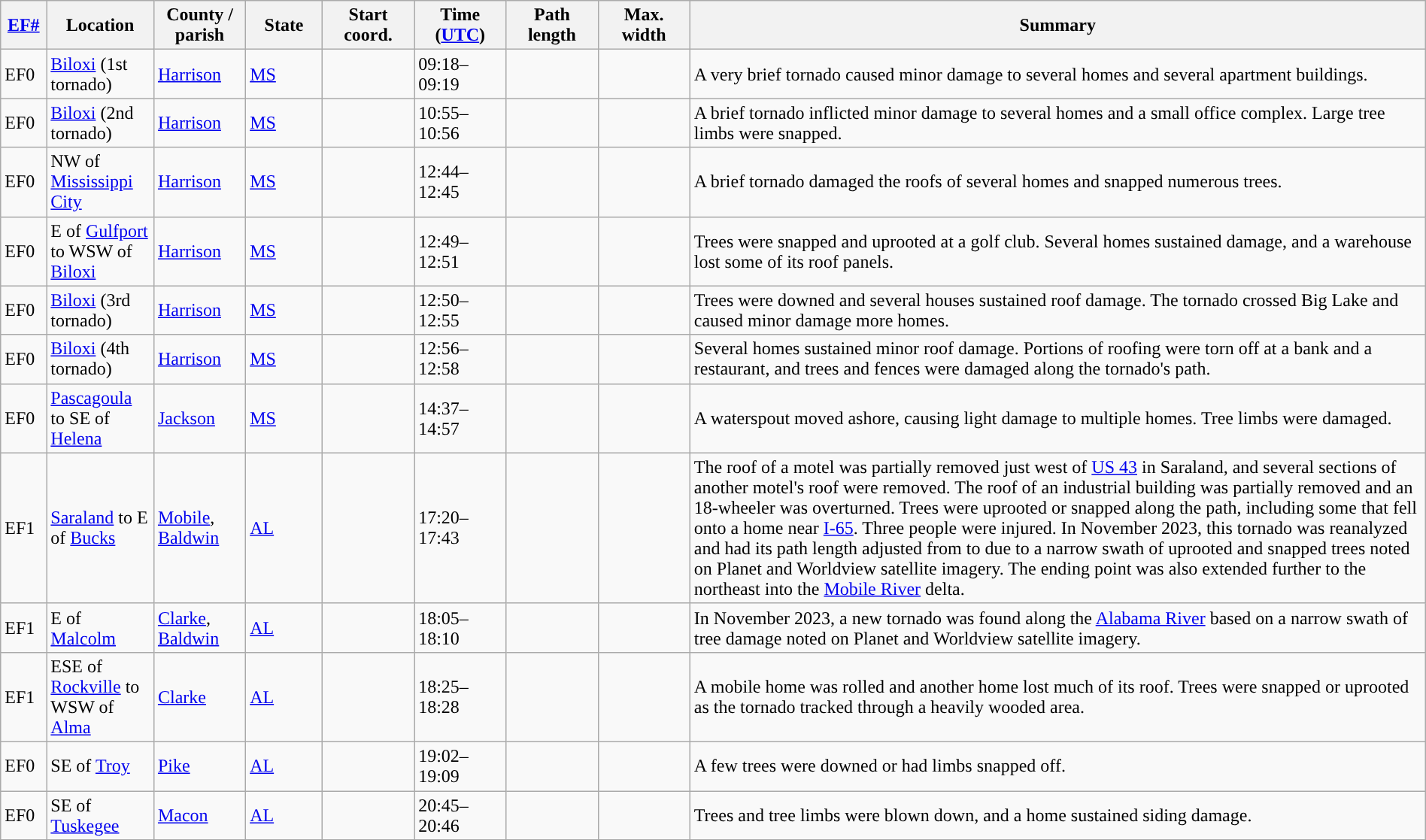<table class="wikitable sortable" style="width:100%;">
<tr>
<th scope="col"  style="width:3%; text-align:center;"><a href='#'>EF#</a></th>
<th scope="col"  style="width:7%; text-align:center;" class="unsortable">Location</th>
<th scope="col"  style="width:6%; text-align:center;" class="unsortable">County / parish</th>
<th scope="col"  style="width:5%; text-align:center;">State</th>
<th scope="col"  style="width:6%; text-align:center;">Start coord.</th>
<th scope="col"  style="width:6%; text-align:center;">Time (<a href='#'>UTC</a>)</th>
<th scope="col"  style="width:6%; text-align:center;">Path length</th>
<th scope="col"  style="width:6%; text-align:center;">Max. width</th>
<th scope="col" class="unsortable" style="width:48%; text-align:center;">Summary</th>
</tr>
<tr>
<td>EF0</td>
<td><a href='#'>Biloxi</a> (1st tornado)</td>
<td><a href='#'>Harrison</a></td>
<td><a href='#'>MS</a></td>
<td></td>
<td>09:18–09:19</td>
<td></td>
<td></td>
<td>A very brief tornado caused minor damage to several homes and several apartment buildings.</td>
</tr>
<tr>
<td>EF0</td>
<td><a href='#'>Biloxi</a> (2nd tornado)</td>
<td><a href='#'>Harrison</a></td>
<td><a href='#'>MS</a></td>
<td></td>
<td>10:55–10:56</td>
<td></td>
<td></td>
<td>A brief tornado inflicted minor damage to several homes and a small office complex. Large tree limbs were snapped.</td>
</tr>
<tr>
<td>EF0</td>
<td>NW of <a href='#'>Mississippi City</a></td>
<td><a href='#'>Harrison</a></td>
<td><a href='#'>MS</a></td>
<td></td>
<td>12:44–12:45</td>
<td></td>
<td></td>
<td>A brief tornado damaged the roofs of several homes and snapped numerous trees.</td>
</tr>
<tr>
<td>EF0</td>
<td>E of <a href='#'>Gulfport</a> to WSW of <a href='#'>Biloxi</a></td>
<td><a href='#'>Harrison</a></td>
<td><a href='#'>MS</a></td>
<td></td>
<td>12:49–12:51</td>
<td></td>
<td></td>
<td>Trees were snapped and uprooted at a golf club. Several homes sustained damage, and a warehouse lost some of its roof panels.</td>
</tr>
<tr>
<td>EF0</td>
<td><a href='#'>Biloxi</a> (3rd tornado)</td>
<td><a href='#'>Harrison</a></td>
<td><a href='#'>MS</a></td>
<td></td>
<td>12:50–12:55</td>
<td></td>
<td></td>
<td>Trees were downed and several houses sustained roof damage. The tornado crossed Big Lake and caused minor damage more homes.</td>
</tr>
<tr>
<td>EF0</td>
<td><a href='#'>Biloxi</a> (4th tornado)</td>
<td><a href='#'>Harrison</a></td>
<td><a href='#'>MS</a></td>
<td></td>
<td>12:56–12:58</td>
<td></td>
<td></td>
<td>Several homes sustained minor roof damage. Portions of roofing were torn off at a bank and a restaurant, and trees and fences were damaged along the tornado's path.</td>
</tr>
<tr>
<td>EF0</td>
<td><a href='#'>Pascagoula</a> to SE of <a href='#'>Helena</a></td>
<td><a href='#'>Jackson</a></td>
<td><a href='#'>MS</a></td>
<td></td>
<td>14:37–14:57</td>
<td></td>
<td></td>
<td>A waterspout moved ashore, causing light damage to multiple homes. Tree limbs were damaged.</td>
</tr>
<tr>
<td>EF1</td>
<td><a href='#'>Saraland</a> to E of <a href='#'>Bucks</a></td>
<td><a href='#'>Mobile</a>, <a href='#'>Baldwin</a></td>
<td><a href='#'>AL</a></td>
<td></td>
<td>17:20–17:43</td>
<td></td>
<td></td>
<td>The roof of a motel was partially removed just west of <a href='#'>US 43</a> in Saraland, and several sections of another motel's roof were removed. The roof of an industrial building was partially removed and an 18-wheeler was overturned. Trees were uprooted or snapped along the path, including some that fell onto a home near <a href='#'>I-65</a>. Three people were injured. In November 2023, this tornado was reanalyzed and had its path length adjusted from  to  due to a narrow swath of uprooted and snapped trees noted on Planet and Worldview satellite imagery. The ending point was also extended further to the northeast into the <a href='#'>Mobile River</a> delta.</td>
</tr>
<tr>
<td>EF1</td>
<td>E of <a href='#'>Malcolm</a></td>
<td><a href='#'>Clarke</a>, <a href='#'>Baldwin</a></td>
<td><a href='#'>AL</a></td>
<td></td>
<td>18:05–18:10</td>
<td></td>
<td></td>
<td>In November 2023, a new tornado was found along the <a href='#'>Alabama River</a> based on a narrow swath of tree damage noted on Planet and Worldview satellite imagery.</td>
</tr>
<tr>
<td>EF1</td>
<td>ESE of <a href='#'>Rockville</a> to WSW of <a href='#'>Alma</a></td>
<td><a href='#'>Clarke</a></td>
<td><a href='#'>AL</a></td>
<td></td>
<td>18:25–18:28</td>
<td></td>
<td></td>
<td>A mobile home was rolled and another home lost much of its roof. Trees were snapped or uprooted as the tornado tracked through a heavily wooded area.</td>
</tr>
<tr>
<td>EF0</td>
<td>SE of <a href='#'>Troy</a></td>
<td><a href='#'>Pike</a></td>
<td><a href='#'>AL</a></td>
<td></td>
<td>19:02–19:09</td>
<td></td>
<td></td>
<td>A few trees were downed or had limbs snapped off.</td>
</tr>
<tr>
<td>EF0</td>
<td>SE of <a href='#'>Tuskegee</a></td>
<td><a href='#'>Macon</a></td>
<td><a href='#'>AL</a></td>
<td></td>
<td>20:45–20:46</td>
<td></td>
<td></td>
<td>Trees and tree limbs were blown down, and a home sustained siding damage.</td>
</tr>
<tr>
</tr>
</table>
